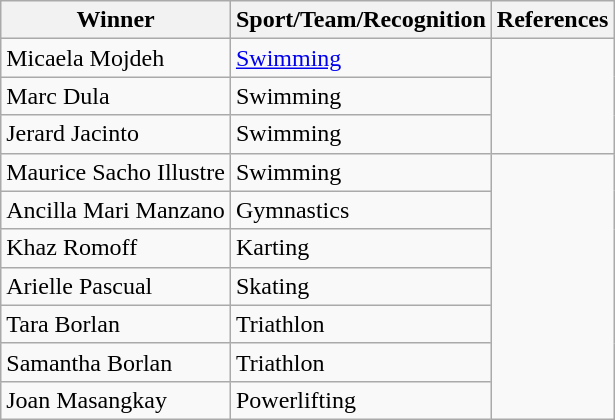<table class="wikitable">
<tr>
<th>Winner</th>
<th>Sport/Team/Recognition</th>
<th>References</th>
</tr>
<tr>
<td>Micaela Mojdeh</td>
<td><a href='#'>Swimming</a></td>
<td rowspan=3></td>
</tr>
<tr>
<td>Marc Dula</td>
<td>Swimming</td>
</tr>
<tr>
<td>Jerard Jacinto</td>
<td>Swimming</td>
</tr>
<tr>
<td>Maurice Sacho Illustre</td>
<td>Swimming</td>
<td rowspan=7></td>
</tr>
<tr>
<td>Ancilla Mari Manzano</td>
<td>Gymnastics</td>
</tr>
<tr>
<td>Khaz Romoff</td>
<td>Karting</td>
</tr>
<tr>
<td>Arielle Pascual</td>
<td>Skating</td>
</tr>
<tr>
<td>Tara Borlan</td>
<td>Triathlon</td>
</tr>
<tr>
<td>Samantha Borlan</td>
<td>Triathlon</td>
</tr>
<tr>
<td>Joan Masangkay</td>
<td>Powerlifting</td>
</tr>
</table>
